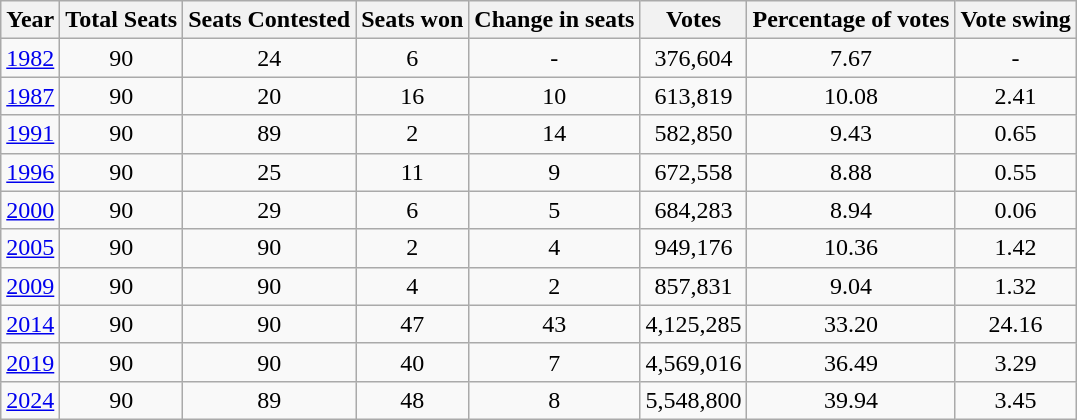<table class="wikitable sortable" style="text-align:center">
<tr>
<th>Year</th>
<th>Total Seats</th>
<th>Seats Contested</th>
<th>Seats won</th>
<th>Change in seats</th>
<th>Votes</th>
<th>Percentage of votes</th>
<th>Vote swing</th>
</tr>
<tr>
<td><a href='#'>1982</a></td>
<td>90</td>
<td>24</td>
<td>6</td>
<td>-</td>
<td>376,604</td>
<td>7.67</td>
<td>-</td>
</tr>
<tr>
<td><a href='#'>1987</a></td>
<td>90</td>
<td>20</td>
<td>16</td>
<td>10</td>
<td>613,819</td>
<td>10.08</td>
<td>2.41</td>
</tr>
<tr>
<td><a href='#'>1991</a></td>
<td>90</td>
<td>89</td>
<td>2</td>
<td>14</td>
<td>582,850</td>
<td>9.43</td>
<td>0.65</td>
</tr>
<tr>
<td><a href='#'>1996</a></td>
<td>90</td>
<td>25</td>
<td>11</td>
<td>9</td>
<td>672,558</td>
<td>8.88</td>
<td>0.55</td>
</tr>
<tr>
<td><a href='#'>2000</a></td>
<td>90</td>
<td>29</td>
<td>6</td>
<td>5</td>
<td>684,283</td>
<td>8.94</td>
<td>0.06</td>
</tr>
<tr>
<td><a href='#'>2005</a></td>
<td>90</td>
<td>90</td>
<td>2</td>
<td>4</td>
<td>949,176</td>
<td>10.36</td>
<td>1.42</td>
</tr>
<tr>
<td><a href='#'>2009</a></td>
<td>90</td>
<td>90</td>
<td>4</td>
<td>2</td>
<td>857,831</td>
<td>9.04</td>
<td>1.32</td>
</tr>
<tr>
<td><a href='#'>2014</a></td>
<td>90</td>
<td>90</td>
<td>47</td>
<td>43</td>
<td>4,125,285</td>
<td>33.20</td>
<td>24.16</td>
</tr>
<tr>
<td><a href='#'>2019</a></td>
<td>90</td>
<td>90</td>
<td>40</td>
<td>7</td>
<td>4,569,016</td>
<td>36.49</td>
<td>3.29</td>
</tr>
<tr>
<td><a href='#'>2024</a></td>
<td>90</td>
<td>89</td>
<td>48</td>
<td>8</td>
<td>5,548,800</td>
<td>39.94</td>
<td>3.45</td>
</tr>
</table>
